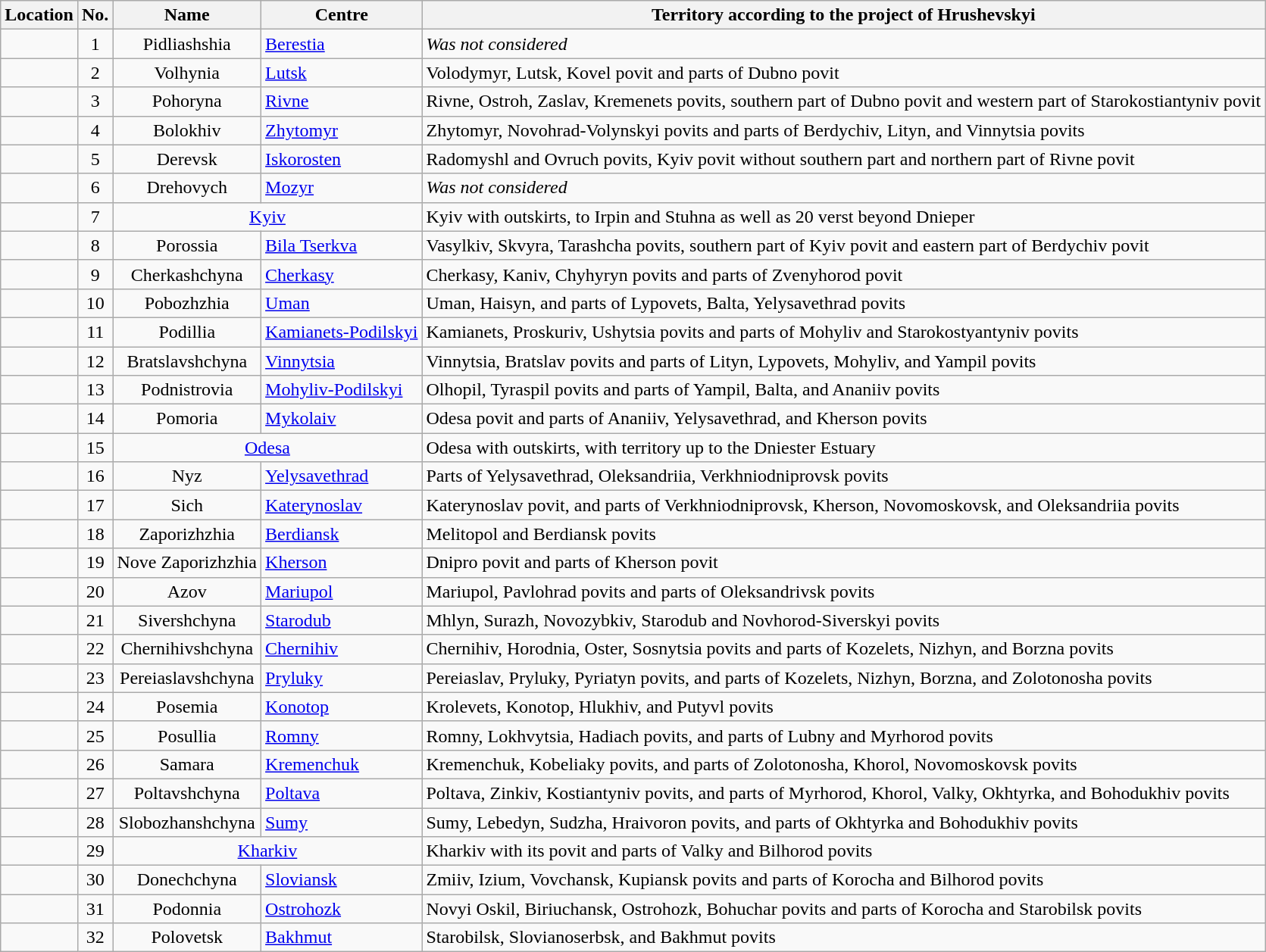<table class="wikitable sortable" border="1" style="text-align:left">
<tr>
<th>Location</th>
<th>No.</th>
<th>Name</th>
<th>Centre</th>
<th>Territory according to the project of Hrushevskyi</th>
</tr>
<tr>
<td></td>
<td align="center">1</td>
<td align="center">Pidliashshia</td>
<td><a href='#'>Berestia</a></td>
<td><em>Was not considered</em></td>
</tr>
<tr>
<td></td>
<td align="center">2</td>
<td align="center">Volhynia</td>
<td><a href='#'>Lutsk</a></td>
<td>Volodymyr, Lutsk, Kovel povit and parts of Dubno povit</td>
</tr>
<tr>
<td></td>
<td align="center">3</td>
<td align="center">Pohoryna</td>
<td><a href='#'>Rivne</a></td>
<td>Rivne, Ostroh, Zaslav, Kremenets povits, southern part of Dubno povit and western part of Starokostiantyniv povit</td>
</tr>
<tr>
<td></td>
<td align="center">4</td>
<td align="center">Bolokhiv</td>
<td><a href='#'>Zhytomyr</a></td>
<td>Zhytomyr, Novohrad-Volynskyi povits and parts of Berdychiv, Lityn, and Vinnytsia povits</td>
</tr>
<tr>
<td></td>
<td align="center">5</td>
<td align="center">Derevsk</td>
<td><a href='#'>Iskorosten</a></td>
<td>Radomyshl and Ovruch povits, Kyiv povit without southern part and northern part of Rivne povit</td>
</tr>
<tr>
<td></td>
<td align="center">6</td>
<td align="center">Drehovych</td>
<td><a href='#'>Mozyr</a></td>
<td><em>Was not considered</em></td>
</tr>
<tr>
<td></td>
<td align="center">7</td>
<td colspan="2" align="center"><a href='#'>Kyiv</a></td>
<td>Kyiv with outskirts, to Irpin and Stuhna as well as 20 verst beyond Dnieper</td>
</tr>
<tr>
<td></td>
<td align="center">8</td>
<td align="center">Porossia</td>
<td><a href='#'>Bila Tserkva</a></td>
<td>Vasylkiv, Skvyra, Tarashcha povits, southern part of Kyiv povit and eastern part of Berdychiv povit</td>
</tr>
<tr>
<td></td>
<td align="center">9</td>
<td align="center">Cherkashchyna</td>
<td><a href='#'>Cherkasy</a></td>
<td>Cherkasy, Kaniv, Chyhyryn povits and parts of Zvenyhorod povit</td>
</tr>
<tr>
<td></td>
<td align="center">10</td>
<td align="center">Pobozhzhia</td>
<td><a href='#'>Uman</a></td>
<td>Uman, Haisyn, and parts of Lypovets, Balta, Yelysavethrad povits</td>
</tr>
<tr>
<td></td>
<td align="center">11</td>
<td align="center">Podillia</td>
<td><a href='#'>Kamianets-Podilskyi</a></td>
<td>Kamianets, Proskuriv, Ushytsia povits and parts of Mohyliv and Starokostyantyniv povits</td>
</tr>
<tr>
<td></td>
<td align="center">12</td>
<td align="center">Bratslavshchyna</td>
<td><a href='#'>Vinnytsia</a></td>
<td>Vinnytsia, Bratslav povits and parts of Lityn, Lypovets, Mohyliv, and Yampil povits</td>
</tr>
<tr>
<td></td>
<td align="center">13</td>
<td align="center">Podnistrovia</td>
<td><a href='#'>Mohyliv-Podilskyi</a></td>
<td>Olhopil, Tyraspil povits and parts of Yampil, Balta, and Ananiiv povits</td>
</tr>
<tr>
<td></td>
<td align="center">14</td>
<td align="center">Pomoria</td>
<td><a href='#'>Mykolaiv</a></td>
<td>Odesa povit and parts of Ananiiv, Yelysavethrad, and Kherson povits</td>
</tr>
<tr>
<td></td>
<td align="center">15</td>
<td colspan="2" align="center"><a href='#'>Odesa</a></td>
<td>Odesa with outskirts, with territory up to the Dniester Estuary</td>
</tr>
<tr>
<td></td>
<td align="center">16</td>
<td align="center">Nyz</td>
<td><a href='#'>Yelysavethrad</a></td>
<td>Parts of Yelysavethrad, Oleksandriia, Verkhniodniprovsk povits</td>
</tr>
<tr>
<td></td>
<td align="center">17</td>
<td align="center">Sich</td>
<td><a href='#'>Katerynoslav</a></td>
<td>Katerynoslav povit, and parts of Verkhniodniprovsk, Kherson, Novomoskovsk, and Oleksandriia povits</td>
</tr>
<tr>
<td></td>
<td align="center">18</td>
<td align="center">Zaporizhzhia</td>
<td><a href='#'>Berdiansk</a></td>
<td>Melitopol and Berdiansk povits</td>
</tr>
<tr>
<td></td>
<td align="center">19</td>
<td align="center">Nove Zaporizhzhia</td>
<td><a href='#'>Kherson</a></td>
<td>Dnipro povit and parts of Kherson povit</td>
</tr>
<tr>
<td></td>
<td align="center">20</td>
<td align="center">Azov</td>
<td><a href='#'>Mariupol</a></td>
<td>Mariupol, Pavlohrad povits and parts of Oleksandrivsk povits</td>
</tr>
<tr>
<td></td>
<td align="center">21</td>
<td align="center">Sivershchyna</td>
<td><a href='#'>Starodub</a></td>
<td>Mhlyn, Surazh, Novozybkiv, Starodub and Novhorod-Siverskyi povits</td>
</tr>
<tr>
<td></td>
<td align="center">22</td>
<td align="center">Chernihivshchyna</td>
<td><a href='#'>Chernihiv</a></td>
<td>Chernihiv, Horodnia, Oster, Sosnytsia povits and parts of Kozelets, Nizhyn, and Borzna povits</td>
</tr>
<tr>
<td></td>
<td align="center">23</td>
<td align="center">Pereiaslavshchyna</td>
<td><a href='#'>Pryluky</a></td>
<td>Pereiaslav, Pryluky, Pyriatyn povits, and parts of Kozelets, Nizhyn, Borzna, and Zolotonosha povits</td>
</tr>
<tr>
<td></td>
<td align="center">24</td>
<td align="center">Posemia</td>
<td><a href='#'>Konotop</a></td>
<td>Krolevets, Konotop, Hlukhiv, and Putyvl povits</td>
</tr>
<tr>
<td></td>
<td align="center">25</td>
<td align="center">Posullia</td>
<td><a href='#'>Romny</a></td>
<td>Romny, Lokhvytsia, Hadiach povits, and parts of Lubny and Myrhorod povits</td>
</tr>
<tr>
<td></td>
<td align="center">26</td>
<td align="center">Samara</td>
<td><a href='#'>Kremenchuk</a></td>
<td>Kremenchuk, Kobeliaky povits, and parts of Zolotonosha, Khorol, Novomoskovsk povits</td>
</tr>
<tr>
<td></td>
<td align="center">27</td>
<td align="center">Poltavshchyna</td>
<td><a href='#'>Poltava</a></td>
<td>Poltava, Zinkiv, Kostiantyniv povits, and parts of Myrhorod, Khorol, Valky, Okhtyrka, and Bohodukhiv povits</td>
</tr>
<tr>
<td></td>
<td align="center">28</td>
<td align="center">Slobozhanshchyna</td>
<td><a href='#'>Sumy</a></td>
<td>Sumy, Lebedyn, Sudzha, Hraivoron povits, and parts of Okhtyrka and Bohodukhiv povits</td>
</tr>
<tr>
<td></td>
<td align="center">29</td>
<td colspan="2" align="center"><a href='#'>Kharkiv</a></td>
<td>Kharkiv with its povit and parts of Valky and Bilhorod povits</td>
</tr>
<tr>
<td></td>
<td align="center">30</td>
<td align="center">Donechchyna</td>
<td><a href='#'>Sloviansk</a></td>
<td>Zmiiv, Izium, Vovchansk, Kupiansk povits and parts of Korocha and Bilhorod povits</td>
</tr>
<tr>
<td></td>
<td align="center">31</td>
<td align="center">Podonnia</td>
<td><a href='#'>Ostrohozk</a></td>
<td>Novyi Oskil, Biriuchansk, Ostrohozk, Bohuchar povits and parts of Korocha and Starobilsk povits</td>
</tr>
<tr>
<td></td>
<td align="center">32</td>
<td align="center">Polovetsk</td>
<td><a href='#'>Bakhmut</a></td>
<td>Starobilsk, Slovianoserbsk, and Bakhmut povits</td>
</tr>
</table>
